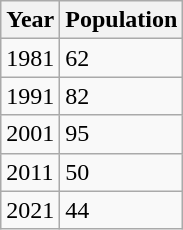<table class="wikitable">
<tr>
<th>Year</th>
<th>Population</th>
</tr>
<tr>
<td>1981</td>
<td>62</td>
</tr>
<tr>
<td>1991</td>
<td>82</td>
</tr>
<tr>
<td>2001</td>
<td>95</td>
</tr>
<tr>
<td>2011</td>
<td>50</td>
</tr>
<tr>
<td>2021</td>
<td>44</td>
</tr>
</table>
